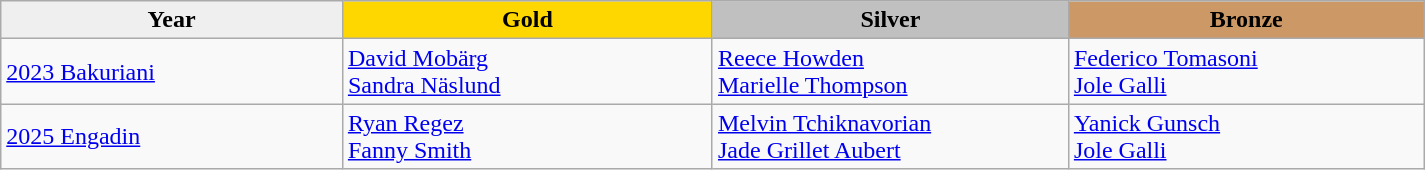<table class="wikitable sortable" style="width:950px;">
<tr>
<th style="width:24%; background:#efefef;">Year</th>
<th style="width:26%; background:gold">Gold</th>
<th style="width:25%; background:silver">Silver</th>
<th style="width:25%; background:#CC9966">Bronze</th>
</tr>
<tr>
<td><a href='#'>2023 Bakuriani</a></td>
<td><a href='#'>David Mobärg</a><br><a href='#'>Sandra Näslund</a><br></td>
<td><a href='#'>Reece Howden</a><br><a href='#'>Marielle Thompson</a><br></td>
<td><a href='#'>Federico Tomasoni</a><br><a href='#'>Jole Galli</a><br></td>
</tr>
<tr>
<td><a href='#'>2025 Engadin</a></td>
<td><a href='#'>Ryan Regez</a><br><a href='#'>Fanny Smith</a><br></td>
<td><a href='#'>Melvin Tchiknavorian</a><br><a href='#'>Jade Grillet Aubert</a><br></td>
<td><a href='#'>Yanick Gunsch</a><br><a href='#'>Jole Galli</a><br></td>
</tr>
</table>
